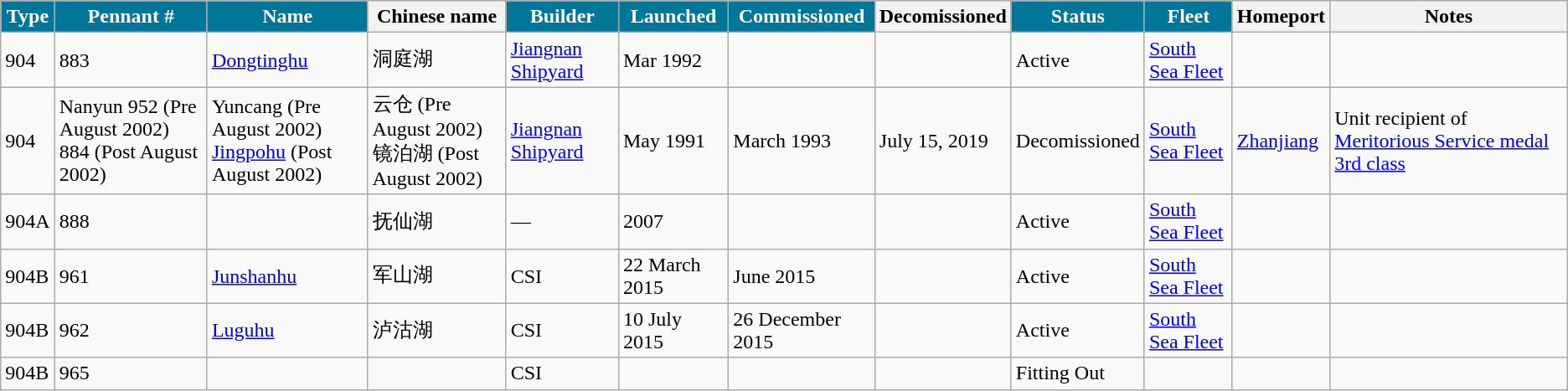<table class="wikitable">
<tr>
<th style="background:#079;color:#fff;">Type</th>
<th style="background:#079;color:#fff;">Pennant #</th>
<th style="background:#079;color:#fff;">Name</th>
<th>Chinese name</th>
<th style="background:#079;color:#fff;">Builder</th>
<th style="background:#079;color:#fff;">Launched</th>
<th style="background:#079;color:#fff;">Commissioned</th>
<th>Decomissioned</th>
<th style="background:#079;color:#fff;">Status</th>
<th style="background:#079;color:#fff;">Fleet</th>
<th>Homeport</th>
<th>Notes</th>
</tr>
<tr>
<td>904</td>
<td>883</td>
<td><a href='#'>Dongtinghu</a></td>
<td>洞庭湖</td>
<td><a href='#'>Jiangnan Shipyard</a></td>
<td>Mar 1992</td>
<td></td>
<td></td>
<td>Active</td>
<td><a href='#'>South Sea Fleet</a></td>
<td></td>
<td></td>
</tr>
<tr>
<td>904</td>
<td>Nanyun 952 (Pre August 2002)<br>884 (Post August 2002)</td>
<td>Yuncang (Pre August 2002)<br><a href='#'>Jingpohu</a> (Post August 2002)</td>
<td>云仓 (Pre August 2002)<br>镜泊湖 (Post August 2002)</td>
<td><a href='#'>Jiangnan Shipyard</a></td>
<td>May 1991</td>
<td>March 1993</td>
<td>July 15, 2019</td>
<td>Decomissioned</td>
<td><a href='#'>South Sea Fleet</a></td>
<td><a href='#'>Zhanjiang</a></td>
<td>Unit recipient of <a href='#'>Meritorious Service medal 3rd class</a></td>
</tr>
<tr>
<td>904A</td>
<td>888</td>
<td></td>
<td>抚仙湖</td>
<td>―</td>
<td>2007</td>
<td></td>
<td></td>
<td>Active</td>
<td><a href='#'>South Sea Fleet</a></td>
<td></td>
<td></td>
</tr>
<tr>
<td>904B</td>
<td>961</td>
<td><a href='#'>Junshanhu</a></td>
<td>军山湖</td>
<td>CSI</td>
<td>22 March 2015</td>
<td>June 2015</td>
<td></td>
<td>Active</td>
<td><a href='#'>South Sea Fleet</a></td>
<td></td>
<td></td>
</tr>
<tr>
<td>904B</td>
<td>962</td>
<td><a href='#'>Luguhu</a></td>
<td>泸沽湖</td>
<td>CSI</td>
<td>10 July 2015</td>
<td>26 December 2015</td>
<td></td>
<td>Active </td>
<td><a href='#'>South Sea Fleet</a></td>
<td></td>
<td></td>
</tr>
<tr>
<td>904B</td>
<td>965</td>
<td></td>
<td></td>
<td>CSI</td>
<td></td>
<td></td>
<td></td>
<td>Fitting Out</td>
<td></td>
<td></td>
<td></td>
</tr>
</table>
